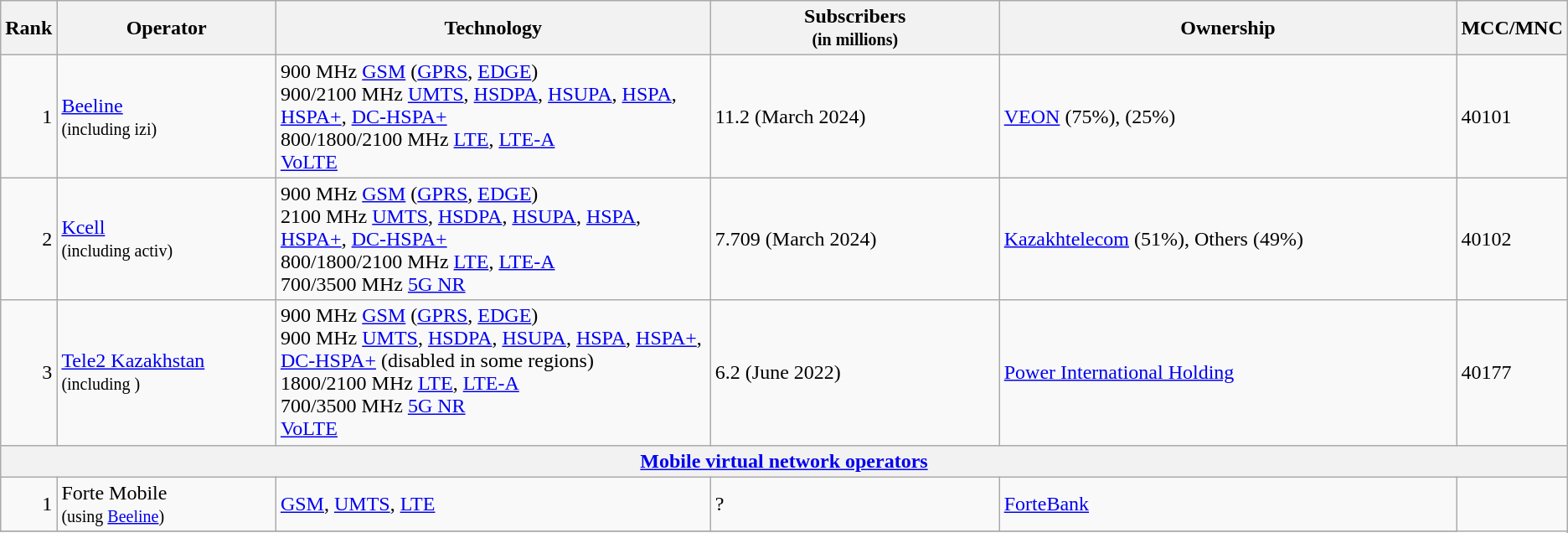<table class="wikitable">
<tr>
<th style="width:3%;">Rank</th>
<th style="width:15%;">Operator</th>
<th style="width:30%;">Technology</th>
<th style="width:20%;">Subscribers<br><small>(in millions)</small></th>
<th style="width:32%;">Ownership</th>
<th>MCC/MNC</th>
</tr>
<tr>
<td align=right>1</td>
<td><a href='#'>Beeline</a> <br><small>(including izi)</small></td>
<td>900 MHz <a href='#'>GSM</a> (<a href='#'>GPRS</a>, <a href='#'>EDGE</a>)<br>900/2100 MHz <a href='#'>UMTS</a>, <a href='#'>HSDPA</a>, <a href='#'>HSUPA</a>, <a href='#'>HSPA</a>, <a href='#'>HSPA+</a>, <a href='#'>DC-HSPA+</a><br>800/1800/2100 MHz <a href='#'>LTE</a>, <a href='#'>LTE-A</a><br><a href='#'>VoLTE</a></td>
<td>11.2 (March 2024)</td>
<td><a href='#'>VEON</a> (75%),  (25%)</td>
<td>40101</td>
</tr>
<tr>
<td align=right>2</td>
<td><a href='#'>Kcell</a> <br><small>(including activ)</small></td>
<td>900 MHz <a href='#'>GSM</a> (<a href='#'>GPRS</a>, <a href='#'>EDGE</a>)<br>2100 MHz <a href='#'>UMTS</a>, <a href='#'>HSDPA</a>, <a href='#'>HSUPA</a>, <a href='#'>HSPA</a>, <a href='#'>HSPA+</a>, <a href='#'>DC-HSPA+</a><br>800/1800/2100 MHz <a href='#'>LTE</a>, <a href='#'>LTE-A</a> <br>700/3500 MHz <a href='#'>5G NR</a></td>
<td>7.709 (March 2024)</td>
<td><a href='#'>Kazakhtelecom</a> (51%), Others (49%)</td>
<td>40102</td>
</tr>
<tr>
<td align=right>3</td>
<td><a href='#'>Tele2 Kazakhstan</a> <br><small>(including )</small></td>
<td>900 MHz <a href='#'>GSM</a> (<a href='#'>GPRS</a>, <a href='#'>EDGE</a>)<br>900 MHz <a href='#'>UMTS</a>, <a href='#'>HSDPA</a>, <a href='#'>HSUPA</a>, <a href='#'>HSPA</a>, <a href='#'>HSPA+</a>, <a href='#'>DC-HSPA+</a> (disabled in some regions)<br>1800/2100 MHz <a href='#'>LTE</a>, <a href='#'>LTE-A</a><br>700/3500 MHz <a href='#'>5G NR</a><br><a href='#'>VoLTE</a></td>
<td>6.2 (June 2022)</td>
<td><a href='#'>Power International Holding</a></td>
<td>40177</td>
</tr>
<tr>
<th colspan="6" style="text-align:center;"><a href='#'>Mobile virtual network operators</a></th>
</tr>
<tr>
<td align="right">1</td>
<td>Forte Mobile<br><small>(using <a href='#'>Beeline</a>)</small></td>
<td><a href='#'>GSM</a>, <a href='#'>UMTS</a>, <a href='#'>LTE</a></td>
<td>?</td>
<td><a href='#'>ForteBank</a></td>
</tr>
<tr>
</tr>
</table>
